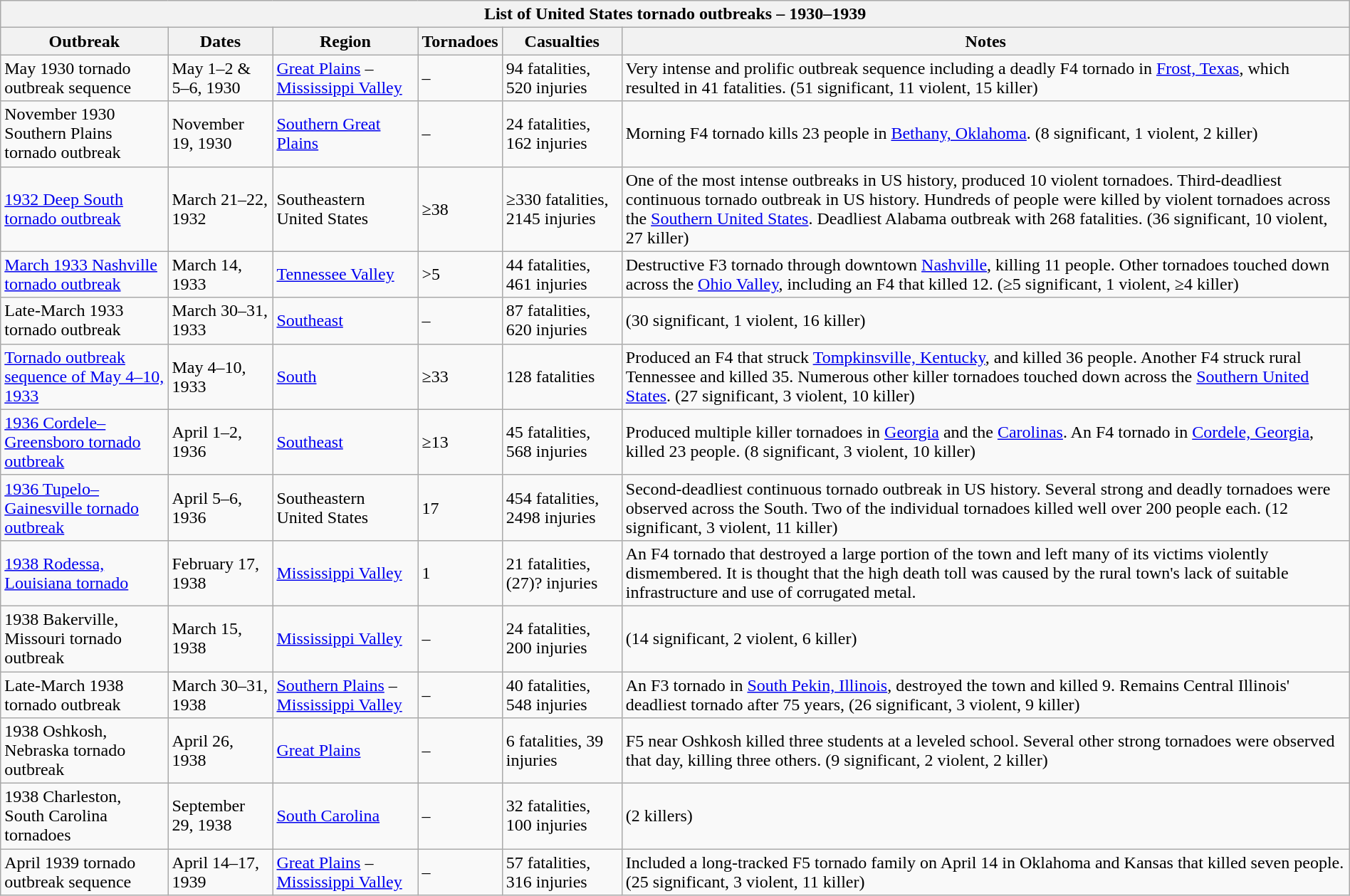<table class="wikitable collapsible sortable" style="width:100%;">
<tr>
<th colspan="8">List of United States tornado outbreaks – 1930–1939</th>
</tr>
<tr>
<th scope="col">Outbreak</th>
<th scope="col">Dates</th>
<th scope="col" class="unsortable">Region</th>
<th scope="col">Tornadoes</th>
<th scope="col">Casualties</th>
<th scope="col">Notes</th>
</tr>
<tr>
<td>May 1930 tornado outbreak sequence</td>
<td>May 1–2 & 5–6, 1930</td>
<td><a href='#'>Great Plains</a> – <a href='#'>Mississippi Valley</a></td>
<td>–</td>
<td>94 fatalities, 520 injuries</td>
<td>Very intense and prolific outbreak sequence including a deadly F4 tornado in <a href='#'>Frost, Texas</a>, which resulted in 41 fatalities. (51 significant, 11 violent, 15 killer)</td>
</tr>
<tr>
<td>November 1930 Southern Plains tornado outbreak</td>
<td>November 19, 1930</td>
<td><a href='#'>Southern Great Plains</a></td>
<td>–</td>
<td>24 fatalities, 162 injuries</td>
<td>Morning F4 tornado kills 23 people in <a href='#'>Bethany, Oklahoma</a>. (8 significant, 1 violent, 2 killer)</td>
</tr>
<tr>
<td><a href='#'>1932 Deep South tornado outbreak</a></td>
<td>March 21–22, 1932</td>
<td>Southeastern United States</td>
<td>≥38</td>
<td>≥330 fatalities, 2145 injuries</td>
<td>One of the most intense outbreaks in US history, produced 10 violent tornadoes. Third-deadliest continuous tornado outbreak in US history. Hundreds of people were killed by violent tornadoes across the <a href='#'>Southern United States</a>. Deadliest Alabama outbreak with 268 fatalities. (36 significant, 10 violent, 27 killer)</td>
</tr>
<tr>
<td><a href='#'>March 1933 Nashville tornado outbreak</a></td>
<td>March 14, 1933</td>
<td><a href='#'>Tennessee Valley</a></td>
<td>>5</td>
<td>44 fatalities, 461 injuries</td>
<td>Destructive F3 tornado through downtown <a href='#'>Nashville</a>, killing 11 people. Other tornadoes touched down across the <a href='#'>Ohio Valley</a>, including an F4 that killed 12. (≥5 significant, 1 violent, ≥4 killer)</td>
</tr>
<tr>
<td>Late-March 1933 tornado outbreak</td>
<td>March 30–31, 1933</td>
<td><a href='#'>Southeast</a></td>
<td>–</td>
<td>87 fatalities, 620 injuries</td>
<td>(30 significant, 1 violent, 16 killer)</td>
</tr>
<tr>
<td><a href='#'>Tornado outbreak sequence of May 4–10, 1933</a></td>
<td>May 4–10, 1933</td>
<td><a href='#'>South</a></td>
<td>≥33</td>
<td>128 fatalities</td>
<td>Produced an F4 that struck <a href='#'>Tompkinsville, Kentucky</a>, and killed 36 people. Another F4 struck rural Tennessee and killed 35. Numerous other killer tornadoes touched down across the <a href='#'>Southern United States</a>. (27 significant, 3 violent, 10 killer)</td>
</tr>
<tr>
<td><a href='#'>1936 Cordele–Greensboro tornado outbreak</a></td>
<td>April 1–2, 1936</td>
<td><a href='#'>Southeast</a></td>
<td>≥13</td>
<td>45 fatalities, 568 injuries</td>
<td>Produced multiple killer tornadoes in <a href='#'>Georgia</a> and the <a href='#'>Carolinas</a>. An F4 tornado in <a href='#'>Cordele, Georgia</a>, killed 23 people. (8 significant, 3 violent, 10 killer)</td>
</tr>
<tr>
<td><a href='#'>1936 Tupelo–Gainesville tornado outbreak</a></td>
<td>April 5–6, 1936</td>
<td>Southeastern United States</td>
<td>17</td>
<td>454 fatalities, 2498 injuries</td>
<td>Second-deadliest continuous tornado outbreak in US history. Several strong and deadly tornadoes were observed across the South. Two of the individual tornadoes killed well over 200 people each. (12 significant, 3 violent, 11 killer)</td>
</tr>
<tr>
<td><a href='#'>1938 Rodessa, Louisiana tornado</a></td>
<td>February 17, 1938</td>
<td><a href='#'>Mississippi Valley</a></td>
<td>1</td>
<td>21 fatalities, (27)? injuries</td>
<td>An F4 tornado that destroyed a large portion of the town and left many of its victims violently dismembered. It is thought that the high death toll was caused by the rural town's lack of suitable infrastructure and use of corrugated metal.</td>
</tr>
<tr>
<td>1938 Bakerville, Missouri tornado outbreak</td>
<td>March 15, 1938</td>
<td><a href='#'>Mississippi Valley</a></td>
<td>–</td>
<td>24 fatalities, 200 injuries</td>
<td>(14 significant, 2 violent, 6 killer)</td>
</tr>
<tr>
<td>Late-March 1938 tornado outbreak</td>
<td>March 30–31, 1938</td>
<td><a href='#'>Southern Plains</a> – <a href='#'>Mississippi Valley</a></td>
<td>–</td>
<td>40 fatalities, 548 injuries</td>
<td>An F3 tornado in <a href='#'>South Pekin, Illinois</a>, destroyed the town and killed 9. Remains Central Illinois' deadliest tornado after 75 years, (26 significant, 3 violent, 9 killer)</td>
</tr>
<tr>
<td>1938 Oshkosh, Nebraska tornado outbreak</td>
<td>April 26, 1938</td>
<td><a href='#'>Great Plains</a></td>
<td>–</td>
<td>6 fatalities, 39 injuries</td>
<td>F5 near Oshkosh killed three students at a leveled school. Several other strong tornadoes were observed that day, killing three others. (9 significant, 2 violent, 2 killer)</td>
</tr>
<tr>
<td>1938 Charleston, South Carolina tornadoes</td>
<td>September 29, 1938</td>
<td><a href='#'>South Carolina</a></td>
<td>–</td>
<td>32 fatalities, 100 injuries</td>
<td>(2 killers)</td>
</tr>
<tr>
<td>April 1939 tornado outbreak sequence</td>
<td>April 14–17, 1939</td>
<td><a href='#'>Great Plains</a> – <a href='#'>Mississippi Valley</a></td>
<td>–</td>
<td>57 fatalities, 316 injuries</td>
<td>Included a long-tracked F5 tornado family on April 14 in Oklahoma and Kansas that killed seven people. (25 significant, 3 violent, 11 killer)</td>
</tr>
</table>
